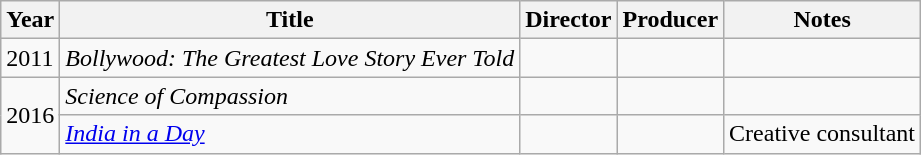<table class="wikitable">
<tr>
<th>Year</th>
<th>Title</th>
<th>Director</th>
<th>Producer</th>
<th>Notes</th>
</tr>
<tr>
<td>2011</td>
<td><em>Bollywood: The Greatest Love Story Ever Told</em></td>
<td></td>
<td></td>
<td></td>
</tr>
<tr>
<td rowspan="2">2016</td>
<td><em>Science of Compassion</em></td>
<td></td>
<td></td>
<td></td>
</tr>
<tr>
<td><em><a href='#'>India in a Day</a></em></td>
<td></td>
<td></td>
<td>Creative consultant</td>
</tr>
</table>
